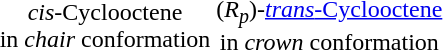<table style="margin-left:auto;margin-right:auto;">
<tr>
<td></td>
<td align="right"></td>
</tr>
<tr align="center">
<td><em>cis</em>-Cyclooctene<br>in <em>chair</em> conformation</td>
<td>(<em>R<sub>p</sub></em>)-<a href='#'><em>trans</em>-Cyclooctene</a><br>in <em>crown</em> conformation</td>
</tr>
</table>
